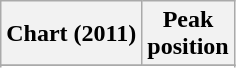<table class="wikitable sortable plainrowheaders">
<tr>
<th scope="col">Chart (2011)</th>
<th scope="col">Peak<br> position</th>
</tr>
<tr>
</tr>
<tr>
</tr>
<tr>
</tr>
</table>
